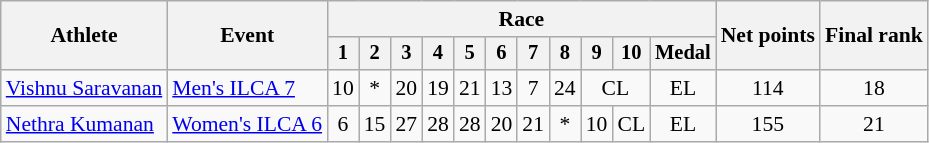<table class="wikitable" style="font-size:90%">
<tr>
<th rowspan="2">Athlete</th>
<th rowspan="2">Event</th>
<th colspan=11>Race</th>
<th rowspan=2>Net points</th>
<th rowspan=2>Final rank</th>
</tr>
<tr style="font-size:95%">
<th>1</th>
<th>2</th>
<th>3</th>
<th>4</th>
<th>5</th>
<th>6</th>
<th>7</th>
<th>8</th>
<th>9</th>
<th>10</th>
<th>Medal</th>
</tr>
<tr align=center>
<td align=left><a href='#'>Vishnu Saravanan</a></td>
<td align=left><a href='#'>Men's ILCA 7</a></td>
<td>10</td>
<td>*</td>
<td>20</td>
<td>19</td>
<td>21</td>
<td>13</td>
<td>7</td>
<td>24</td>
<td colspan="2">CL</td>
<td>EL</td>
<td>114</td>
<td>18</td>
</tr>
<tr align=center>
<td align=left><a href='#'>Nethra Kumanan</a></td>
<td align=left><a href='#'>Women's ILCA 6</a></td>
<td>6</td>
<td>15</td>
<td>27</td>
<td>28</td>
<td>28</td>
<td>20</td>
<td>21</td>
<td>*</td>
<td>10</td>
<td>CL</td>
<td>EL</td>
<td>155</td>
<td>21</td>
</tr>
</table>
